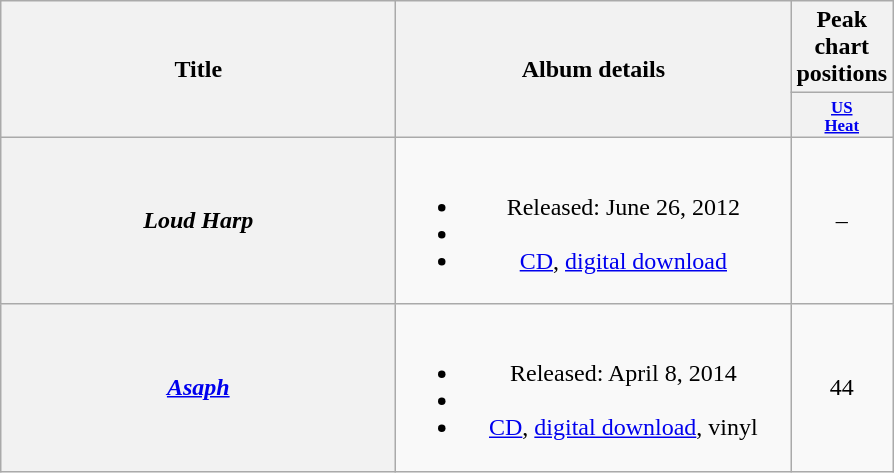<table class="wikitable plainrowheaders" style="text-align:center;">
<tr>
<th scope="col" rowspan="2" style="width:16em;">Title</th>
<th scope="col" rowspan="2" style="width:16em;">Album details</th>
<th scope="col" colspan="1">Peak chart positions</th>
</tr>
<tr>
<th style="width:3em; font-size:70%"><a href='#'>US<br>Heat</a></th>
</tr>
<tr>
<th scope="row"><em>Loud Harp</em></th>
<td><br><ul><li>Released: June 26, 2012</li><li></li><li><a href='#'>CD</a>, <a href='#'>digital download</a></li></ul></td>
<td>–</td>
</tr>
<tr>
<th scope="row"><em><a href='#'>Asaph</a></em></th>
<td><br><ul><li>Released: April 8, 2014</li><li></li><li><a href='#'>CD</a>, <a href='#'>digital download</a>, vinyl</li></ul></td>
<td>44</td>
</tr>
</table>
